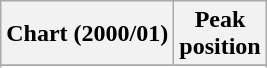<table class="wikitable sortable plainrowheaders" style="text-align:center">
<tr>
<th scope="col">Chart (2000/01)</th>
<th scope="col">Peak<br> position</th>
</tr>
<tr>
</tr>
<tr>
</tr>
<tr>
</tr>
</table>
